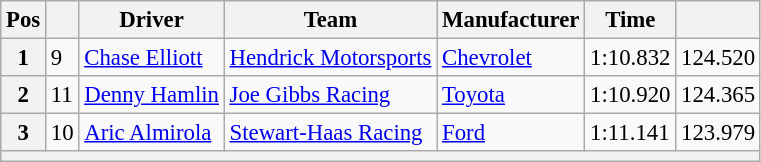<table class="wikitable" style="font-size:95%">
<tr>
<th>Pos</th>
<th></th>
<th>Driver</th>
<th>Team</th>
<th>Manufacturer</th>
<th>Time</th>
<th></th>
</tr>
<tr>
<th>1</th>
<td>9</td>
<td><a href='#'>Chase Elliott</a></td>
<td><a href='#'>Hendrick Motorsports</a></td>
<td><a href='#'>Chevrolet</a></td>
<td>1:10.832</td>
<td>124.520</td>
</tr>
<tr>
<th>2</th>
<td>11</td>
<td><a href='#'>Denny Hamlin</a></td>
<td><a href='#'>Joe Gibbs Racing</a></td>
<td><a href='#'>Toyota</a></td>
<td>1:10.920</td>
<td>124.365</td>
</tr>
<tr>
<th>3</th>
<td>10</td>
<td><a href='#'>Aric Almirola</a></td>
<td><a href='#'>Stewart-Haas Racing</a></td>
<td><a href='#'>Ford</a></td>
<td>1:11.141</td>
<td>123.979</td>
</tr>
<tr>
<th colspan="7"></th>
</tr>
</table>
